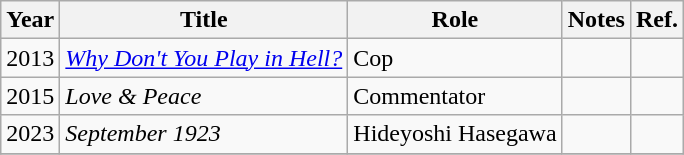<table class="wikitable">
<tr>
<th>Year</th>
<th>Title</th>
<th>Role</th>
<th>Notes</th>
<th>Ref.</th>
</tr>
<tr>
<td>2013</td>
<td><em><a href='#'>Why Don't You Play in Hell?</a></em></td>
<td>Cop</td>
<td></td>
<td></td>
</tr>
<tr>
<td>2015</td>
<td><em>Love & Peace</em></td>
<td>Commentator</td>
<td></td>
<td></td>
</tr>
<tr>
<td>2023</td>
<td><em>September 1923</em></td>
<td>Hideyoshi Hasegawa</td>
<td></td>
<td></td>
</tr>
<tr>
</tr>
</table>
